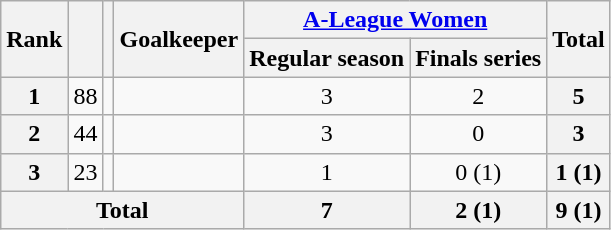<table class="wikitable" style="text-align:center">
<tr>
<th rowspan="2">Rank</th>
<th rowspan="2"></th>
<th rowspan="2"></th>
<th rowspan="2">Goalkeeper</th>
<th colspan="2"><a href='#'>A-League Women</a></th>
<th rowspan="2">Total</th>
</tr>
<tr>
<th>Regular season</th>
<th>Finals series</th>
</tr>
<tr>
<th>1</th>
<td>88</td>
<td></td>
<td align="left"></td>
<td>3</td>
<td>2</td>
<th>5</th>
</tr>
<tr>
<th>2</th>
<td>44</td>
<td></td>
<td align="left"></td>
<td>3</td>
<td>0</td>
<th>3</th>
</tr>
<tr>
<th>3</th>
<td>23</td>
<td></td>
<td align="left"></td>
<td>1</td>
<td>0 (1)</td>
<th>1 (1)</th>
</tr>
<tr>
<th colspan="4">Total</th>
<th>7</th>
<th>2 (1)</th>
<th>9 (1)</th>
</tr>
</table>
